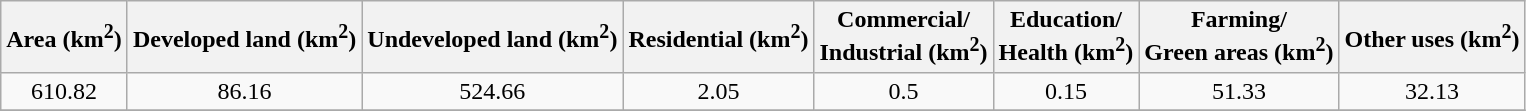<table class="wikitable" style="text-align: center;">
<tr>
<th>Area (km<sup>2</sup>)</th>
<th>Developed land (km<sup>2</sup>)</th>
<th>Undeveloped land (km<sup>2</sup>)</th>
<th>Residential (km<sup>2</sup>)</th>
<th>Commercial/<br> Industrial (km<sup>2</sup>)</th>
<th>Education/<br> Health (km<sup>2</sup>)</th>
<th>Farming/<br> Green areas (km<sup>2</sup>)</th>
<th>Other uses (km<sup>2</sup>)</th>
</tr>
<tr>
<td>610.82</td>
<td>86.16</td>
<td>524.66</td>
<td>2.05</td>
<td>0.5</td>
<td>0.15</td>
<td>51.33</td>
<td>32.13</td>
</tr>
<tr>
</tr>
</table>
